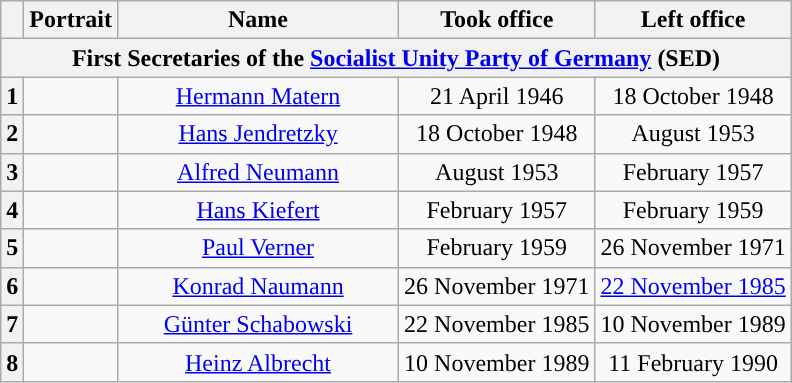<table class="wikitable" style="text-align:center">
<tr>
<th></th>
<th>Portrait</th>
<th width=180>Name<br></th>
<th>Took office</th>
<th>Left office</th>
</tr>
<tr>
<th colspan=5>First Secretaries of the <a href='#'>Socialist Unity Party of Germany</a> (SED)</th>
</tr>
<tr>
<th style="background:">1</th>
<td></td>
<td><a href='#'>Hermann Matern</a><br></td>
<td>21 April 1946</td>
<td>18 October 1948<br></td>
</tr>
<tr>
<th style="background:">2</th>
<td></td>
<td><a href='#'>Hans Jendretzky</a><br></td>
<td>18 October 1948</td>
<td>August 1953<br></td>
</tr>
<tr>
<th style="background:">3</th>
<td></td>
<td><a href='#'>Alfred Neumann</a><br></td>
<td>August 1953</td>
<td>February 1957<br></td>
</tr>
<tr>
<th style="background:">4</th>
<td></td>
<td><a href='#'>Hans Kiefert</a><br></td>
<td>February 1957</td>
<td>February 1959<br></td>
</tr>
<tr>
<th style="background:">5</th>
<td></td>
<td><a href='#'>Paul Verner</a><br></td>
<td>February 1959</td>
<td>26 November 1971<br></td>
</tr>
<tr>
<th style="background:">6</th>
<td></td>
<td><a href='#'>Konrad Naumann</a><br></td>
<td>26 November 1971</td>
<td><a href='#'>22 November 1985<br></a></td>
</tr>
<tr>
<th style="background:">7</th>
<td></td>
<td><a href='#'>Günter Schabowski</a><br></td>
<td>22 November 1985</td>
<td>10 November 1989<br></td>
</tr>
<tr>
<th style="background:">8</th>
<td></td>
<td><a href='#'>Heinz Albrecht</a><br></td>
<td>10 November 1989</td>
<td>11 February 1990</td>
</tr>
</table>
